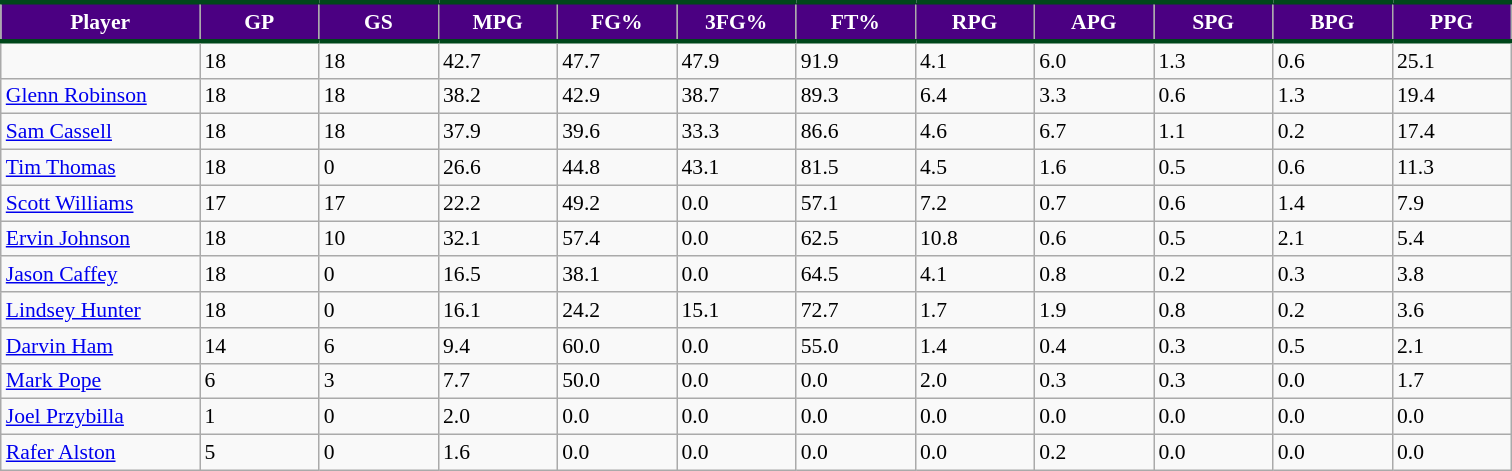<table class="wikitable sortable" style="font-size: 90%">
<tr>
<th style="background:#4B0082; color:#FFFFFF; border-top:#00471B 3px solid; border-bottom:#00471B 3px solid;" width="10%">Player</th>
<th style="background:#4B0082; color:#FFFFFF; border-top:#00471B 3px solid; border-bottom:#00471B 3px solid;" width="6%">GP</th>
<th style="background:#4B0082; color:#FFFFFF; border-top:#00471B 3px solid; border-bottom:#00471B 3px solid;" width="6%">GS</th>
<th style="background:#4B0082; color:#FFFFFF; border-top:#00471B 3px solid; border-bottom:#00471B 3px solid;" width="6%">MPG</th>
<th style="background:#4B0082; color:#FFFFFF; border-top:#00471B 3px solid; border-bottom:#00471B 3px solid;"width="6%">FG%</th>
<th style="background:#4B0082; color:#FFFFFF; border-top:#00471B 3px solid; border-bottom:#00471B 3px solid;" width="6%">3FG%</th>
<th style="background:#4B0082; color:#FFFFFF; border-top:#00471B 3px solid; border-bottom:#00471B 3px solid;" width="6%">FT%</th>
<th style="background:#4B0082; color:#FFFFFF; border-top:#00471B 3px solid; border-bottom:#00471B 3px solid;"width="6%">RPG</th>
<th style="background:#4B0082; color:#FFFFFF; border-top:#00471B 3px solid; border-bottom:#00471B 3px solid;"width="6%">APG</th>
<th style="background:#4B0082; color:#FFFFFF; border-top:#00471B 3px solid; border-bottom:#00471B 3px solid;"width="6%">SPG</th>
<th style="background:#4B0082; color:#FFFFFF; border-top:#00471B 3px solid; border-bottom:#00471B 3px solid;"width="6%">BPG</th>
<th style="background:#4B0082; color:#FFFFFF; border-top:#00471B 3px solid; border-bottom:#00471B 3px solid;"width="6%">PPG</th>
</tr>
<tr>
<td></td>
<td>18</td>
<td>18</td>
<td>42.7</td>
<td>47.7</td>
<td>47.9</td>
<td>91.9</td>
<td>4.1</td>
<td>6.0</td>
<td>1.3</td>
<td>0.6</td>
<td>25.1</td>
</tr>
<tr>
<td><a href='#'>Glenn Robinson</a></td>
<td>18</td>
<td>18</td>
<td>38.2</td>
<td>42.9</td>
<td>38.7</td>
<td>89.3</td>
<td>6.4</td>
<td>3.3</td>
<td>0.6</td>
<td>1.3</td>
<td>19.4</td>
</tr>
<tr>
<td><a href='#'>Sam Cassell</a></td>
<td>18</td>
<td>18</td>
<td>37.9</td>
<td>39.6</td>
<td>33.3</td>
<td>86.6</td>
<td>4.6</td>
<td>6.7</td>
<td>1.1</td>
<td>0.2</td>
<td>17.4</td>
</tr>
<tr>
<td><a href='#'>Tim Thomas</a></td>
<td>18</td>
<td>0</td>
<td>26.6</td>
<td>44.8</td>
<td>43.1</td>
<td>81.5</td>
<td>4.5</td>
<td>1.6</td>
<td>0.5</td>
<td>0.6</td>
<td>11.3</td>
</tr>
<tr>
<td><a href='#'>Scott Williams</a></td>
<td>17</td>
<td>17</td>
<td>22.2</td>
<td>49.2</td>
<td>0.0</td>
<td>57.1</td>
<td>7.2</td>
<td>0.7</td>
<td>0.6</td>
<td>1.4</td>
<td>7.9</td>
</tr>
<tr>
<td><a href='#'>Ervin Johnson</a></td>
<td>18</td>
<td>10</td>
<td>32.1</td>
<td>57.4</td>
<td>0.0</td>
<td>62.5</td>
<td>10.8</td>
<td>0.6</td>
<td>0.5</td>
<td>2.1</td>
<td>5.4</td>
</tr>
<tr>
<td><a href='#'>Jason Caffey</a></td>
<td>18</td>
<td>0</td>
<td>16.5</td>
<td>38.1</td>
<td>0.0</td>
<td>64.5</td>
<td>4.1</td>
<td>0.8</td>
<td>0.2</td>
<td>0.3</td>
<td>3.8</td>
</tr>
<tr>
<td><a href='#'>Lindsey Hunter</a></td>
<td>18</td>
<td>0</td>
<td>16.1</td>
<td>24.2</td>
<td>15.1</td>
<td>72.7</td>
<td>1.7</td>
<td>1.9</td>
<td>0.8</td>
<td>0.2</td>
<td>3.6</td>
</tr>
<tr>
<td><a href='#'>Darvin Ham</a></td>
<td>14</td>
<td>6</td>
<td>9.4</td>
<td>60.0</td>
<td>0.0</td>
<td>55.0</td>
<td>1.4</td>
<td>0.4</td>
<td>0.3</td>
<td>0.5</td>
<td>2.1</td>
</tr>
<tr>
<td><a href='#'>Mark Pope</a></td>
<td>6</td>
<td>3</td>
<td>7.7</td>
<td>50.0</td>
<td>0.0</td>
<td>0.0</td>
<td>2.0</td>
<td>0.3</td>
<td>0.3</td>
<td>0.0</td>
<td>1.7</td>
</tr>
<tr>
<td><a href='#'>Joel Przybilla</a></td>
<td>1</td>
<td>0</td>
<td>2.0</td>
<td>0.0</td>
<td>0.0</td>
<td>0.0</td>
<td>0.0</td>
<td>0.0</td>
<td>0.0</td>
<td>0.0</td>
<td>0.0</td>
</tr>
<tr>
<td><a href='#'>Rafer Alston</a></td>
<td>5</td>
<td>0</td>
<td>1.6</td>
<td>0.0</td>
<td>0.0</td>
<td>0.0</td>
<td>0.0</td>
<td>0.2</td>
<td>0.0</td>
<td>0.0</td>
<td>0.0</td>
</tr>
</table>
